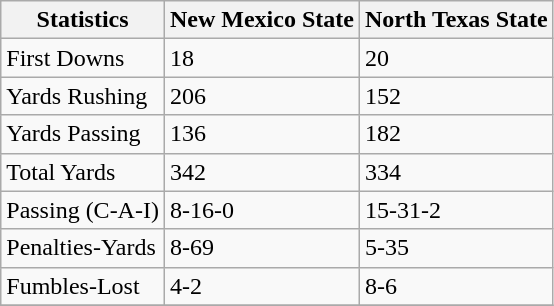<table class="wikitable">
<tr>
<th>Statistics</th>
<th>New Mexico State</th>
<th>North Texas State</th>
</tr>
<tr>
<td>First Downs</td>
<td>18</td>
<td>20</td>
</tr>
<tr>
<td>Yards Rushing</td>
<td>206</td>
<td>152</td>
</tr>
<tr>
<td>Yards Passing</td>
<td>136</td>
<td>182</td>
</tr>
<tr>
<td>Total Yards</td>
<td>342</td>
<td>334</td>
</tr>
<tr>
<td>Passing (C-A-I)</td>
<td>8-16-0</td>
<td>15-31-2</td>
</tr>
<tr>
<td>Penalties-Yards</td>
<td>8-69</td>
<td>5-35</td>
</tr>
<tr>
<td>Fumbles-Lost</td>
<td>4-2</td>
<td>8-6</td>
</tr>
<tr>
</tr>
</table>
